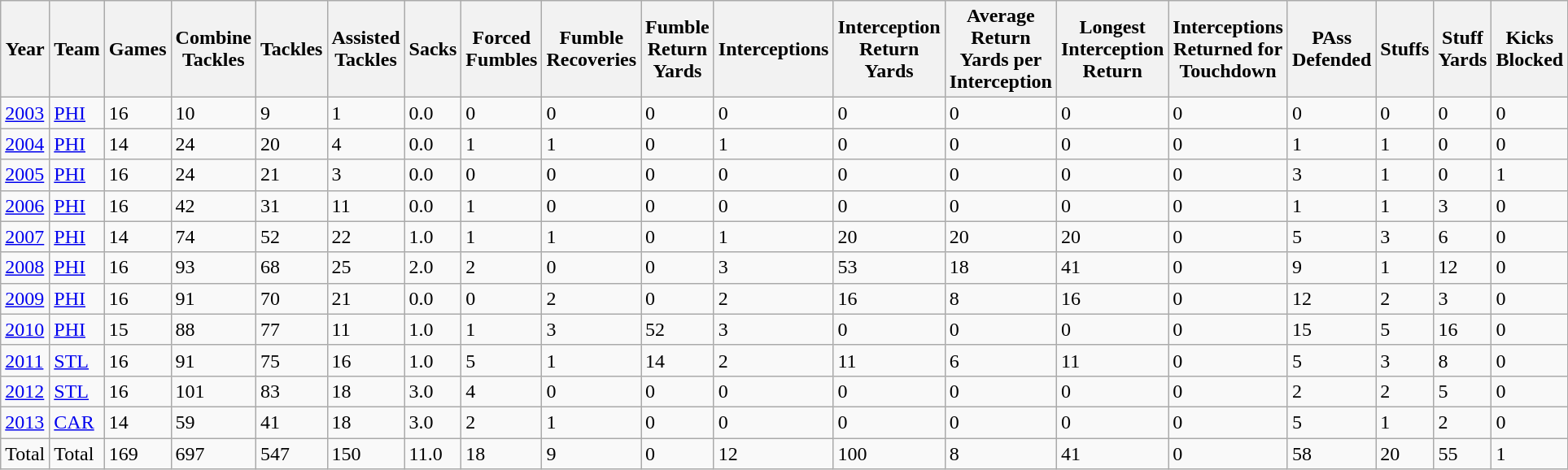<table class="wikitable">
<tr>
<th>Year</th>
<th>Team</th>
<th>Games</th>
<th>Combine Tackles</th>
<th>Tackles</th>
<th>Assisted Tackles</th>
<th>Sacks</th>
<th>Forced Fumbles</th>
<th>Fumble Recoveries</th>
<th>Fumble Return Yards</th>
<th>Interceptions</th>
<th>Interception Return Yards</th>
<th>Average Return Yards per Interception</th>
<th>Longest Interception Return</th>
<th>Interceptions Returned for Touchdown</th>
<th>PAss Defended</th>
<th>Stuffs</th>
<th>Stuff Yards</th>
<th>Kicks Blocked</th>
</tr>
<tr>
<td><a href='#'>2003</a></td>
<td><a href='#'>PHI</a></td>
<td>16</td>
<td>10</td>
<td>9</td>
<td>1</td>
<td>0.0</td>
<td>0</td>
<td>0</td>
<td>0</td>
<td>0</td>
<td>0</td>
<td>0</td>
<td>0</td>
<td>0</td>
<td>0</td>
<td>0</td>
<td>0</td>
<td>0</td>
</tr>
<tr>
<td><a href='#'>2004</a></td>
<td><a href='#'>PHI</a></td>
<td>14</td>
<td>24</td>
<td>20</td>
<td>4</td>
<td>0.0</td>
<td>1</td>
<td>1</td>
<td>0</td>
<td>1</td>
<td>0</td>
<td>0</td>
<td>0</td>
<td>0</td>
<td>1</td>
<td>1</td>
<td>0</td>
<td>0</td>
</tr>
<tr>
<td><a href='#'>2005</a></td>
<td><a href='#'>PHI</a></td>
<td>16</td>
<td>24</td>
<td>21</td>
<td>3</td>
<td>0.0</td>
<td>0</td>
<td>0</td>
<td>0</td>
<td>0</td>
<td>0</td>
<td>0</td>
<td>0</td>
<td>0</td>
<td>3</td>
<td>1</td>
<td>0</td>
<td>1</td>
</tr>
<tr>
<td><a href='#'>2006</a></td>
<td><a href='#'>PHI</a></td>
<td>16</td>
<td>42</td>
<td>31</td>
<td>11</td>
<td>0.0</td>
<td>1</td>
<td>0</td>
<td>0</td>
<td>0</td>
<td>0</td>
<td>0</td>
<td>0</td>
<td>0</td>
<td>1</td>
<td>1</td>
<td>3</td>
<td>0</td>
</tr>
<tr>
<td><a href='#'>2007</a></td>
<td><a href='#'>PHI</a></td>
<td>14</td>
<td>74</td>
<td>52</td>
<td>22</td>
<td>1.0</td>
<td>1</td>
<td>1</td>
<td>0</td>
<td>1</td>
<td>20</td>
<td>20</td>
<td>20</td>
<td>0</td>
<td>5</td>
<td>3</td>
<td>6</td>
<td>0</td>
</tr>
<tr>
<td><a href='#'>2008</a></td>
<td><a href='#'>PHI</a></td>
<td>16</td>
<td>93</td>
<td>68</td>
<td>25</td>
<td>2.0</td>
<td>2</td>
<td>0</td>
<td>0</td>
<td>3</td>
<td>53</td>
<td>18</td>
<td>41</td>
<td>0</td>
<td>9</td>
<td>1</td>
<td>12</td>
<td>0</td>
</tr>
<tr>
<td><a href='#'>2009</a></td>
<td><a href='#'>PHI</a></td>
<td>16</td>
<td>91</td>
<td>70</td>
<td>21</td>
<td>0.0</td>
<td>0</td>
<td>2</td>
<td>0</td>
<td>2</td>
<td>16</td>
<td>8</td>
<td>16</td>
<td>0</td>
<td>12</td>
<td>2</td>
<td>3</td>
<td>0</td>
</tr>
<tr>
<td><a href='#'>2010</a></td>
<td><a href='#'>PHI</a></td>
<td>15</td>
<td>88</td>
<td>77</td>
<td>11</td>
<td>1.0</td>
<td>1</td>
<td>3</td>
<td>52</td>
<td>3</td>
<td>0</td>
<td>0</td>
<td>0</td>
<td>0</td>
<td>15</td>
<td>5</td>
<td>16</td>
<td>0</td>
</tr>
<tr>
<td><a href='#'>2011</a></td>
<td><a href='#'>STL</a></td>
<td>16</td>
<td>91</td>
<td>75</td>
<td>16</td>
<td>1.0</td>
<td>5</td>
<td>1</td>
<td>14</td>
<td>2</td>
<td>11</td>
<td>6</td>
<td>11</td>
<td>0</td>
<td>5</td>
<td>3</td>
<td>8</td>
<td>0</td>
</tr>
<tr>
<td><a href='#'>2012</a></td>
<td><a href='#'>STL</a></td>
<td>16</td>
<td>101</td>
<td>83</td>
<td>18</td>
<td>3.0</td>
<td>4</td>
<td>0</td>
<td>0</td>
<td>0</td>
<td>0</td>
<td>0</td>
<td>0</td>
<td>0</td>
<td>2</td>
<td>2</td>
<td>5</td>
<td>0</td>
</tr>
<tr>
<td><a href='#'>2013</a></td>
<td><a href='#'>CAR</a></td>
<td>14</td>
<td>59</td>
<td>41</td>
<td>18</td>
<td>3.0</td>
<td>2</td>
<td>1</td>
<td>0</td>
<td>0</td>
<td>0</td>
<td>0</td>
<td>0</td>
<td>0</td>
<td>5</td>
<td>1</td>
<td>2</td>
<td>0</td>
</tr>
<tr>
<td>Total</td>
<td>Total</td>
<td>169</td>
<td>697</td>
<td>547</td>
<td>150</td>
<td>11.0</td>
<td>18</td>
<td>9</td>
<td>0</td>
<td>12</td>
<td>100</td>
<td>8</td>
<td>41</td>
<td>0</td>
<td>58</td>
<td>20</td>
<td>55</td>
<td>1</td>
</tr>
</table>
